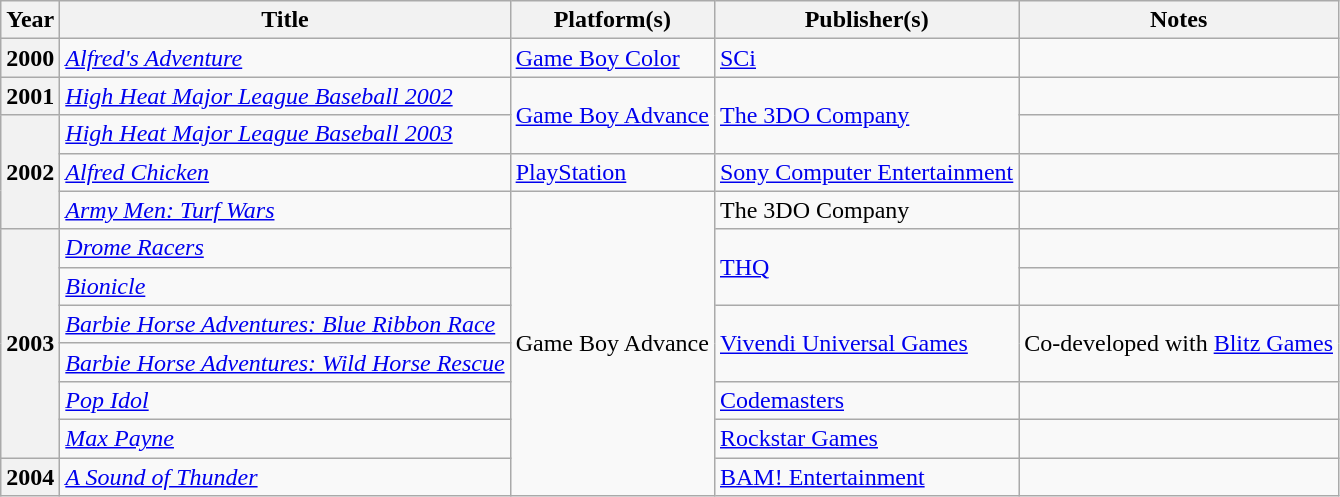<table class="wikitable sortable plainrowheaders">
<tr>
<th scope="col">Year</th>
<th scope="col">Title</th>
<th scope="col">Platform(s)</th>
<th scope="col">Publisher(s)</th>
<th scope="col" class="unsortable">Notes</th>
</tr>
<tr>
<th scope="row">2000</th>
<td><em><a href='#'>Alfred's Adventure</a></em></td>
<td><a href='#'>Game Boy Color</a></td>
<td><a href='#'>SCi</a></td>
<td></td>
</tr>
<tr>
<th scope="row">2001</th>
<td><em><a href='#'>High Heat Major League Baseball 2002</a></em></td>
<td rowspan="2"><a href='#'>Game Boy Advance</a></td>
<td rowspan="2"><a href='#'>The 3DO Company</a></td>
<td></td>
</tr>
<tr>
<th scope="row" rowspan="3">2002</th>
<td><em><a href='#'>High Heat Major League Baseball 2003</a></em></td>
<td></td>
</tr>
<tr>
<td><em><a href='#'>Alfred Chicken</a></em></td>
<td><a href='#'>PlayStation</a></td>
<td><a href='#'>Sony Computer Entertainment</a></td>
<td></td>
</tr>
<tr>
<td><em><a href='#'>Army Men: Turf Wars</a></em></td>
<td rowspan="8">Game Boy Advance</td>
<td>The 3DO Company</td>
<td></td>
</tr>
<tr>
<th scope="row" rowspan="6">2003</th>
<td><em><a href='#'>Drome Racers</a></em></td>
<td rowspan="2"><a href='#'>THQ</a></td>
<td></td>
</tr>
<tr>
<td><em><a href='#'>Bionicle</a></em></td>
<td></td>
</tr>
<tr>
<td><em><a href='#'>Barbie Horse Adventures: Blue Ribbon Race</a></em></td>
<td rowspan="2"><a href='#'>Vivendi Universal Games</a></td>
<td rowspan="2">Co-developed with <a href='#'>Blitz Games</a></td>
</tr>
<tr>
<td><em><a href='#'>Barbie Horse Adventures: Wild Horse Rescue</a></em></td>
</tr>
<tr>
<td><em><a href='#'>Pop Idol</a></em></td>
<td><a href='#'>Codemasters</a></td>
<td></td>
</tr>
<tr>
<td><em><a href='#'>Max Payne</a></em></td>
<td><a href='#'>Rockstar Games</a></td>
<td></td>
</tr>
<tr>
<th scope="row">2004</th>
<td><em><a href='#'>A Sound of Thunder</a></em></td>
<td><a href='#'>BAM! Entertainment</a></td>
<td></td>
</tr>
</table>
